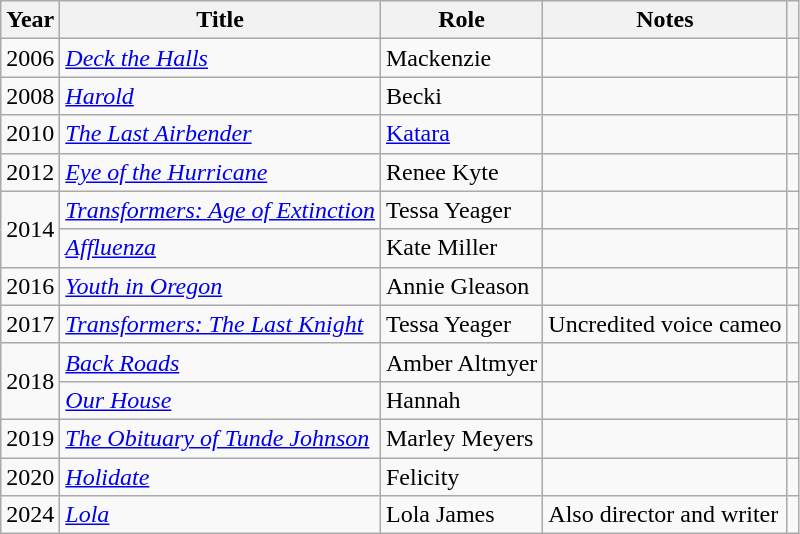<table class="wikitable sortable">
<tr>
<th scope="col">Year</th>
<th scope="col">Title</th>
<th scope="col">Role</th>
<th scope="col" class="unsortable">Notes</th>
<th class="unsortable" scope="col"></th>
</tr>
<tr>
<td>2006</td>
<td><em><a href='#'>Deck the Halls</a></em></td>
<td>Mackenzie</td>
<td></td>
<td style="text-align:center;"></td>
</tr>
<tr>
<td>2008</td>
<td><em><a href='#'>Harold</a></em></td>
<td>Becki</td>
<td></td>
<td style="text-align:center;"></td>
</tr>
<tr>
<td>2010</td>
<td><em><a href='#'>The Last Airbender</a></em></td>
<td><a href='#'>Katara</a></td>
<td></td>
<td style="text-align:center;"></td>
</tr>
<tr>
<td>2012</td>
<td><em><a href='#'>Eye of the Hurricane</a></em></td>
<td>Renee Kyte</td>
<td></td>
<td style="text-align:center;"></td>
</tr>
<tr>
<td rowspan=2>2014</td>
<td><em><a href='#'>Transformers: Age of Extinction</a></em></td>
<td>Tessa Yeager</td>
<td></td>
<td style="text-align:center;"></td>
</tr>
<tr>
<td><em><a href='#'>Affluenza</a></em></td>
<td>Kate Miller</td>
<td></td>
<td style="text-align:center;"></td>
</tr>
<tr>
<td>2016</td>
<td><em><a href='#'>Youth in Oregon</a></em></td>
<td>Annie Gleason</td>
<td></td>
<td style="text-align:center;"></td>
</tr>
<tr>
<td>2017</td>
<td><em><a href='#'>Transformers: The Last Knight</a></em></td>
<td>Tessa Yeager</td>
<td>Uncredited voice cameo</td>
<td style="text-align:center;"></td>
</tr>
<tr>
<td rowspan=2>2018</td>
<td><em><a href='#'>Back Roads</a></em></td>
<td>Amber Altmyer</td>
<td></td>
<td style="text-align:center;"></td>
</tr>
<tr>
<td><em><a href='#'>Our House</a></em></td>
<td>Hannah</td>
<td></td>
<td style="text-align:center;"></td>
</tr>
<tr>
<td>2019</td>
<td><em><a href='#'>The Obituary of Tunde Johnson</a></em></td>
<td>Marley Meyers</td>
<td></td>
<td style="text-align:center;"></td>
</tr>
<tr>
<td>2020</td>
<td><em><a href='#'>Holidate</a></em></td>
<td>Felicity</td>
<td></td>
<td style="text-align:center;"></td>
</tr>
<tr>
<td>2024</td>
<td><em><a href='#'>Lola</a></em></td>
<td>Lola James</td>
<td>Also director and writer</td>
<td style="text-align:center;"></td>
</tr>
</table>
